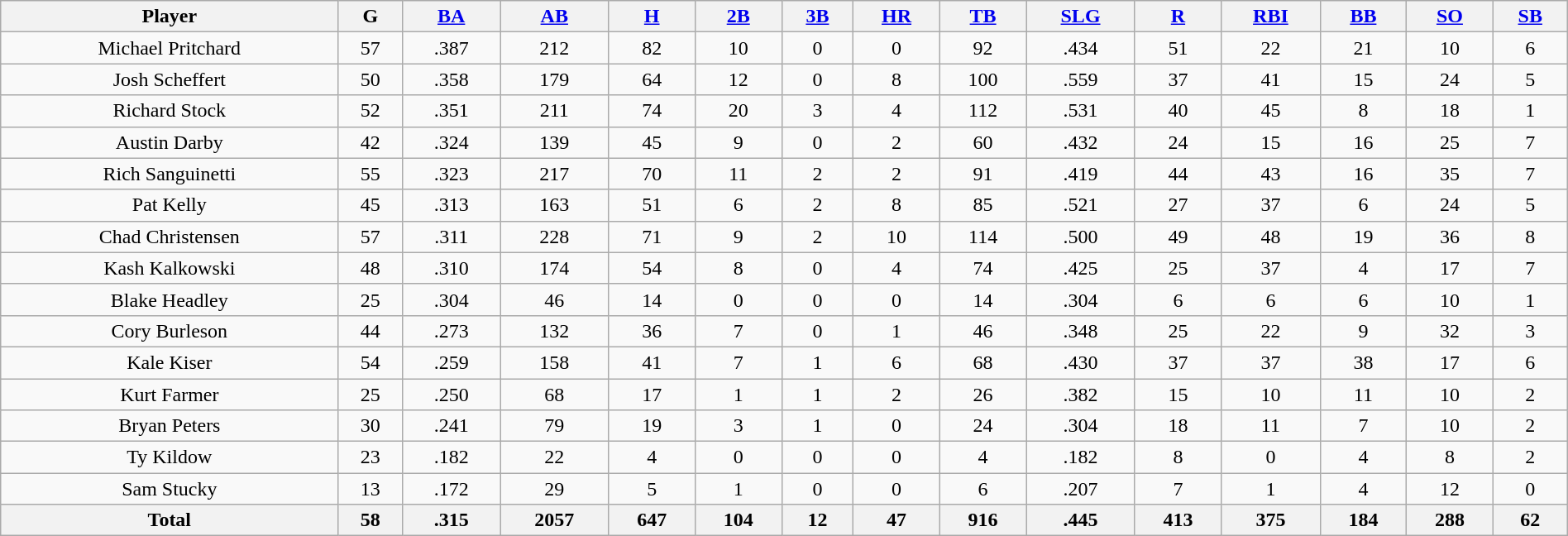<table class="wikitable sortable" width="100%">
<tr>
<th>Player</th>
<th>G</th>
<th><a href='#'>BA</a></th>
<th><a href='#'>AB</a></th>
<th><a href='#'>H</a></th>
<th><a href='#'>2B</a></th>
<th><a href='#'>3B</a></th>
<th><a href='#'>HR</a></th>
<th><a href='#'>TB</a></th>
<th><a href='#'>SLG</a></th>
<th><a href='#'>R</a></th>
<th><a href='#'>RBI</a></th>
<th><a href='#'>BB</a></th>
<th><a href='#'>SO</a></th>
<th><a href='#'>SB</a></th>
</tr>
<tr align="center">
<td>Michael Pritchard</td>
<td>57</td>
<td>.387</td>
<td>212</td>
<td>82</td>
<td>10</td>
<td>0</td>
<td>0</td>
<td>92</td>
<td>.434</td>
<td>51</td>
<td>22</td>
<td>21</td>
<td>10</td>
<td>6</td>
</tr>
<tr align="center">
<td>Josh Scheffert</td>
<td>50</td>
<td>.358</td>
<td>179</td>
<td>64</td>
<td>12</td>
<td>0</td>
<td>8</td>
<td>100</td>
<td>.559</td>
<td>37</td>
<td>41</td>
<td>15</td>
<td>24</td>
<td>5</td>
</tr>
<tr align="center">
<td>Richard Stock</td>
<td>52</td>
<td>.351</td>
<td>211</td>
<td>74</td>
<td>20</td>
<td>3</td>
<td>4</td>
<td>112</td>
<td>.531</td>
<td>40</td>
<td>45</td>
<td>8</td>
<td>18</td>
<td>1</td>
</tr>
<tr align="center">
<td>Austin Darby</td>
<td>42</td>
<td>.324</td>
<td>139</td>
<td>45</td>
<td>9</td>
<td>0</td>
<td>2</td>
<td>60</td>
<td>.432</td>
<td>24</td>
<td>15</td>
<td>16</td>
<td>25</td>
<td>7</td>
</tr>
<tr align="center">
<td>Rich Sanguinetti</td>
<td>55</td>
<td>.323</td>
<td>217</td>
<td>70</td>
<td>11</td>
<td>2</td>
<td>2</td>
<td>91</td>
<td>.419</td>
<td>44</td>
<td>43</td>
<td>16</td>
<td>35</td>
<td>7</td>
</tr>
<tr align="center">
<td>Pat Kelly</td>
<td>45</td>
<td>.313</td>
<td>163</td>
<td>51</td>
<td>6</td>
<td>2</td>
<td>8</td>
<td>85</td>
<td>.521</td>
<td>27</td>
<td>37</td>
<td>6</td>
<td>24</td>
<td>5</td>
</tr>
<tr align="center">
<td>Chad Christensen</td>
<td>57</td>
<td>.311</td>
<td>228</td>
<td>71</td>
<td>9</td>
<td>2</td>
<td>10</td>
<td>114</td>
<td>.500</td>
<td>49</td>
<td>48</td>
<td>19</td>
<td>36</td>
<td>8</td>
</tr>
<tr align="center">
<td>Kash Kalkowski</td>
<td>48</td>
<td>.310</td>
<td>174</td>
<td>54</td>
<td>8</td>
<td>0</td>
<td>4</td>
<td>74</td>
<td>.425</td>
<td>25</td>
<td>37</td>
<td>4</td>
<td>17</td>
<td>7</td>
</tr>
<tr align="center">
<td>Blake Headley</td>
<td>25</td>
<td>.304</td>
<td>46</td>
<td>14</td>
<td>0</td>
<td>0</td>
<td>0</td>
<td>14</td>
<td>.304</td>
<td>6</td>
<td>6</td>
<td>6</td>
<td>10</td>
<td>1</td>
</tr>
<tr align="center">
<td>Cory Burleson</td>
<td>44</td>
<td>.273</td>
<td>132</td>
<td>36</td>
<td>7</td>
<td>0</td>
<td>1</td>
<td>46</td>
<td>.348</td>
<td>25</td>
<td>22</td>
<td>9</td>
<td>32</td>
<td>3</td>
</tr>
<tr align="center">
<td>Kale Kiser</td>
<td>54</td>
<td>.259</td>
<td>158</td>
<td>41</td>
<td>7</td>
<td>1</td>
<td>6</td>
<td>68</td>
<td>.430</td>
<td>37</td>
<td>37</td>
<td>38</td>
<td>17</td>
<td>6</td>
</tr>
<tr align="center">
<td>Kurt Farmer</td>
<td>25</td>
<td>.250</td>
<td>68</td>
<td>17</td>
<td>1</td>
<td>1</td>
<td>2</td>
<td>26</td>
<td>.382</td>
<td>15</td>
<td>10</td>
<td>11</td>
<td>10</td>
<td>2</td>
</tr>
<tr align="center">
<td>Bryan Peters</td>
<td>30</td>
<td>.241</td>
<td>79</td>
<td>19</td>
<td>3</td>
<td>1</td>
<td>0</td>
<td>24</td>
<td>.304</td>
<td>18</td>
<td>11</td>
<td>7</td>
<td>10</td>
<td>2</td>
</tr>
<tr align="center">
<td>Ty Kildow</td>
<td>23</td>
<td>.182</td>
<td>22</td>
<td>4</td>
<td>0</td>
<td>0</td>
<td>0</td>
<td>4</td>
<td>.182</td>
<td>8</td>
<td>0</td>
<td>4</td>
<td>8</td>
<td>2</td>
</tr>
<tr align="center">
<td>Sam Stucky</td>
<td>13</td>
<td>.172</td>
<td>29</td>
<td>5</td>
<td>1</td>
<td>0</td>
<td>0</td>
<td>6</td>
<td>.207</td>
<td>7</td>
<td>1</td>
<td>4</td>
<td>12</td>
<td>0</td>
</tr>
<tr class="unsortable" align="center">
<th>Total</th>
<th>58</th>
<th>.315</th>
<th>2057</th>
<th>647</th>
<th>104</th>
<th>12</th>
<th>47</th>
<th>916</th>
<th>.445</th>
<th>413</th>
<th>375</th>
<th>184</th>
<th>288</th>
<th>62</th>
</tr>
</table>
